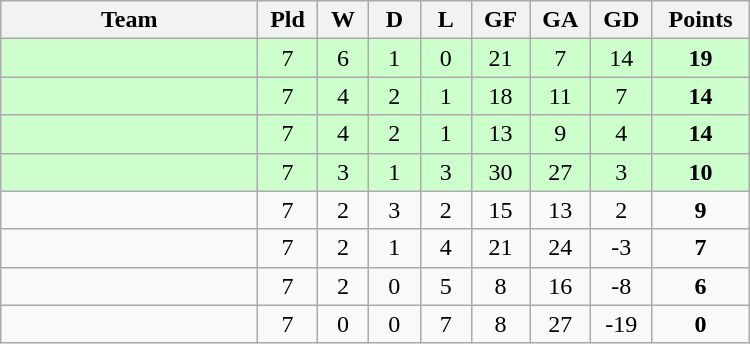<table class=wikitable style="text-align:center" width=500>
<tr>
<th width=25%>Team</th>
<th width=5%>Pld</th>
<th width=5%>W</th>
<th width=5%>D</th>
<th width=5%>L</th>
<th width=5%>GF</th>
<th width=5%>GA</th>
<th width=5%>GD</th>
<th width=8%>Points</th>
</tr>
<tr bgcolor="ccffcc">
<td align="left"></td>
<td>7</td>
<td>6</td>
<td>1</td>
<td>0</td>
<td>21</td>
<td>7</td>
<td>14</td>
<td><strong>19</strong></td>
</tr>
<tr bgcolor="ccffcc">
<td align="left"></td>
<td>7</td>
<td>4</td>
<td>2</td>
<td>1</td>
<td>18</td>
<td>11</td>
<td>7</td>
<td><strong>14</strong></td>
</tr>
<tr bgcolor="ccffcc">
<td align="left"></td>
<td>7</td>
<td>4</td>
<td>2</td>
<td>1</td>
<td>13</td>
<td>9</td>
<td>4</td>
<td><strong>14</strong></td>
</tr>
<tr bgcolor="ccffcc">
<td align="left"></td>
<td>7</td>
<td>3</td>
<td>1</td>
<td>3</td>
<td>30</td>
<td>27</td>
<td>3</td>
<td><strong>10</strong></td>
</tr>
<tr>
<td align="left"></td>
<td>7</td>
<td>2</td>
<td>3</td>
<td>2</td>
<td>15</td>
<td>13</td>
<td>2</td>
<td><strong>9</strong></td>
</tr>
<tr>
<td align="left"></td>
<td>7</td>
<td>2</td>
<td>1</td>
<td>4</td>
<td>21</td>
<td>24</td>
<td>-3</td>
<td><strong>7</strong></td>
</tr>
<tr>
<td align="left"></td>
<td>7</td>
<td>2</td>
<td>0</td>
<td>5</td>
<td>8</td>
<td>16</td>
<td>-8</td>
<td><strong>6</strong></td>
</tr>
<tr>
<td align="left"></td>
<td>7</td>
<td>0</td>
<td>0</td>
<td>7</td>
<td>8</td>
<td>27</td>
<td>-19</td>
<td><strong>0</strong></td>
</tr>
</table>
